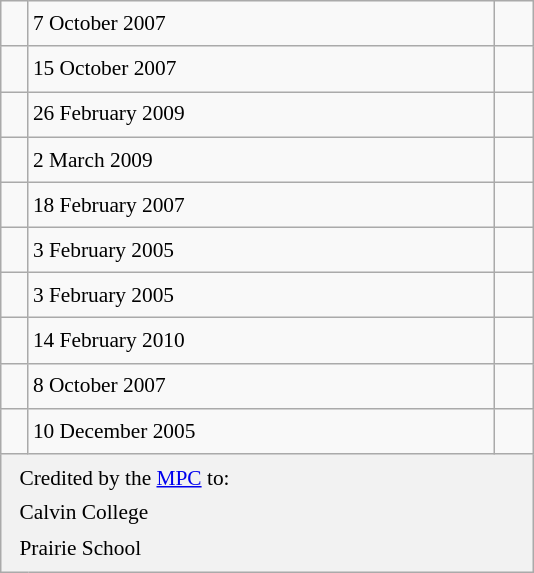<table class="wikitable" style="font-size: 89%; float: left; width: 25em; margin-right: 1em; line-height: 1.65em !important; height: 336px;">
<tr>
<td></td>
<td>7 October 2007</td>
<td> </td>
</tr>
<tr>
<td></td>
<td>15 October 2007</td>
<td> </td>
</tr>
<tr>
<td></td>
<td>26 February 2009</td>
<td> </td>
</tr>
<tr>
<td></td>
<td>2 March 2009</td>
<td> </td>
</tr>
<tr>
<td></td>
<td>18 February 2007</td>
<td> </td>
</tr>
<tr>
<td></td>
<td>3 February 2005</td>
<td> </td>
</tr>
<tr>
<td></td>
<td>3 February 2005</td>
<td> </td>
</tr>
<tr>
<td></td>
<td>14 February 2010</td>
<td> </td>
</tr>
<tr>
<td></td>
<td>8 October 2007</td>
<td> </td>
</tr>
<tr>
<td></td>
<td>10 December 2005</td>
<td> </td>
</tr>
<tr>
<th colspan=3 style="font-weight: normal; text-align: left; padding: 4px 12px;">Credited by the <a href='#'>MPC</a> to:<br> Calvin College<br> Prairie School</th>
</tr>
</table>
